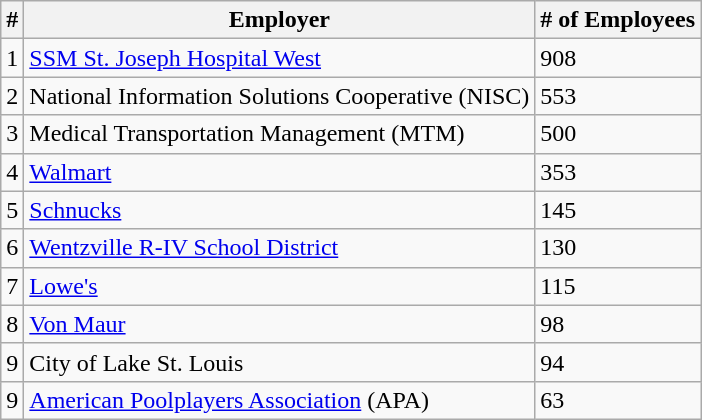<table class="wikitable">
<tr>
<th>#</th>
<th>Employer</th>
<th># of Employees</th>
</tr>
<tr>
<td>1</td>
<td><a href='#'>SSM St. Joseph Hospital West</a></td>
<td>908</td>
</tr>
<tr>
<td>2</td>
<td>National Information Solutions Cooperative (NISC)</td>
<td>553</td>
</tr>
<tr>
<td>3</td>
<td>Medical Transportation Management (MTM)</td>
<td>500</td>
</tr>
<tr>
<td>4</td>
<td><a href='#'>Walmart</a></td>
<td>353</td>
</tr>
<tr>
<td>5</td>
<td><a href='#'>Schnucks</a></td>
<td>145</td>
</tr>
<tr>
<td>6</td>
<td><a href='#'>Wentzville R-IV School District</a></td>
<td>130</td>
</tr>
<tr>
<td>7</td>
<td><a href='#'>Lowe's</a></td>
<td>115</td>
</tr>
<tr>
<td>8</td>
<td><a href='#'>Von Maur</a></td>
<td>98</td>
</tr>
<tr>
<td>9</td>
<td>City of Lake St. Louis</td>
<td>94</td>
</tr>
<tr>
<td>9</td>
<td><a href='#'>American Poolplayers Association</a> (APA)</td>
<td>63</td>
</tr>
</table>
